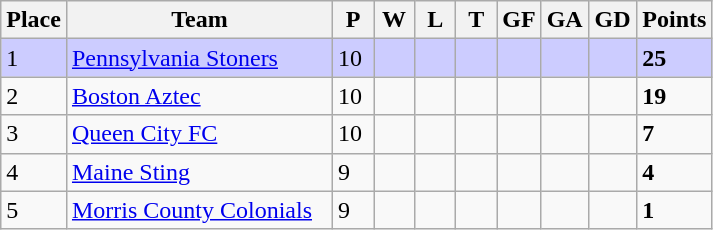<table class="wikitable">
<tr>
<th>Place</th>
<th width="170">Team</th>
<th width="20">P</th>
<th width="20">W</th>
<th width="20">L</th>
<th width="20">T</th>
<th width="20">GF</th>
<th width="20">GA</th>
<th width="25">GD</th>
<th>Points</th>
</tr>
<tr bgcolor=#ccccff>
<td>1</td>
<td><a href='#'>Pennsylvania Stoners</a></td>
<td>10</td>
<td></td>
<td></td>
<td></td>
<td></td>
<td></td>
<td></td>
<td><strong>25</strong></td>
</tr>
<tr>
<td>2</td>
<td><a href='#'>Boston Aztec</a></td>
<td>10</td>
<td></td>
<td></td>
<td></td>
<td></td>
<td></td>
<td></td>
<td><strong>19</strong></td>
</tr>
<tr>
<td>3</td>
<td><a href='#'>Queen City FC</a></td>
<td>10</td>
<td></td>
<td></td>
<td></td>
<td></td>
<td></td>
<td></td>
<td><strong>7</strong></td>
</tr>
<tr>
<td>4</td>
<td><a href='#'>Maine Sting</a></td>
<td>9</td>
<td></td>
<td></td>
<td></td>
<td></td>
<td></td>
<td></td>
<td><strong>4</strong></td>
</tr>
<tr>
<td>5</td>
<td><a href='#'>Morris County Colonials</a></td>
<td>9</td>
<td></td>
<td></td>
<td></td>
<td></td>
<td></td>
<td></td>
<td><strong>1</strong></td>
</tr>
</table>
